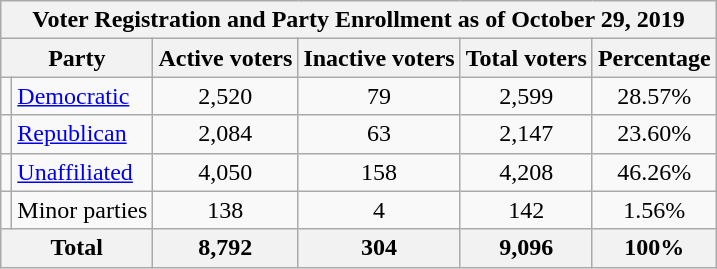<table class=wikitable>
<tr>
<th colspan = 6>Voter Registration and Party Enrollment as of October 29, 2019</th>
</tr>
<tr>
<th colspan = 2>Party</th>
<th>Active voters</th>
<th>Inactive voters</th>
<th>Total voters</th>
<th>Percentage</th>
</tr>
<tr>
<td></td>
<td><a href='#'>Democratic</a></td>
<td style="text-align:center;">2,520</td>
<td style="text-align:center;">79</td>
<td style="text-align:center;">2,599</td>
<td style="text-align:center;">28.57%</td>
</tr>
<tr>
<td></td>
<td><a href='#'>Republican</a></td>
<td style="text-align:center;">2,084</td>
<td style="text-align:center;">63</td>
<td style="text-align:center;">2,147</td>
<td style="text-align:center;">23.60%</td>
</tr>
<tr>
<td></td>
<td><a href='#'>Unaffiliated</a></td>
<td style="text-align:center;">4,050</td>
<td style="text-align:center;">158</td>
<td style="text-align:center;">4,208</td>
<td style="text-align:center;">46.26%</td>
</tr>
<tr>
<td></td>
<td>Minor parties</td>
<td style="text-align:center;">138</td>
<td style="text-align:center;">4</td>
<td style="text-align:center;">142</td>
<td style="text-align:center;">1.56%</td>
</tr>
<tr>
<th colspan = 2>Total</th>
<th style="text-align:center;">8,792</th>
<th style="text-align:center;">304</th>
<th style="text-align:center;">9,096</th>
<th style="text-align:center;">100%</th>
</tr>
</table>
